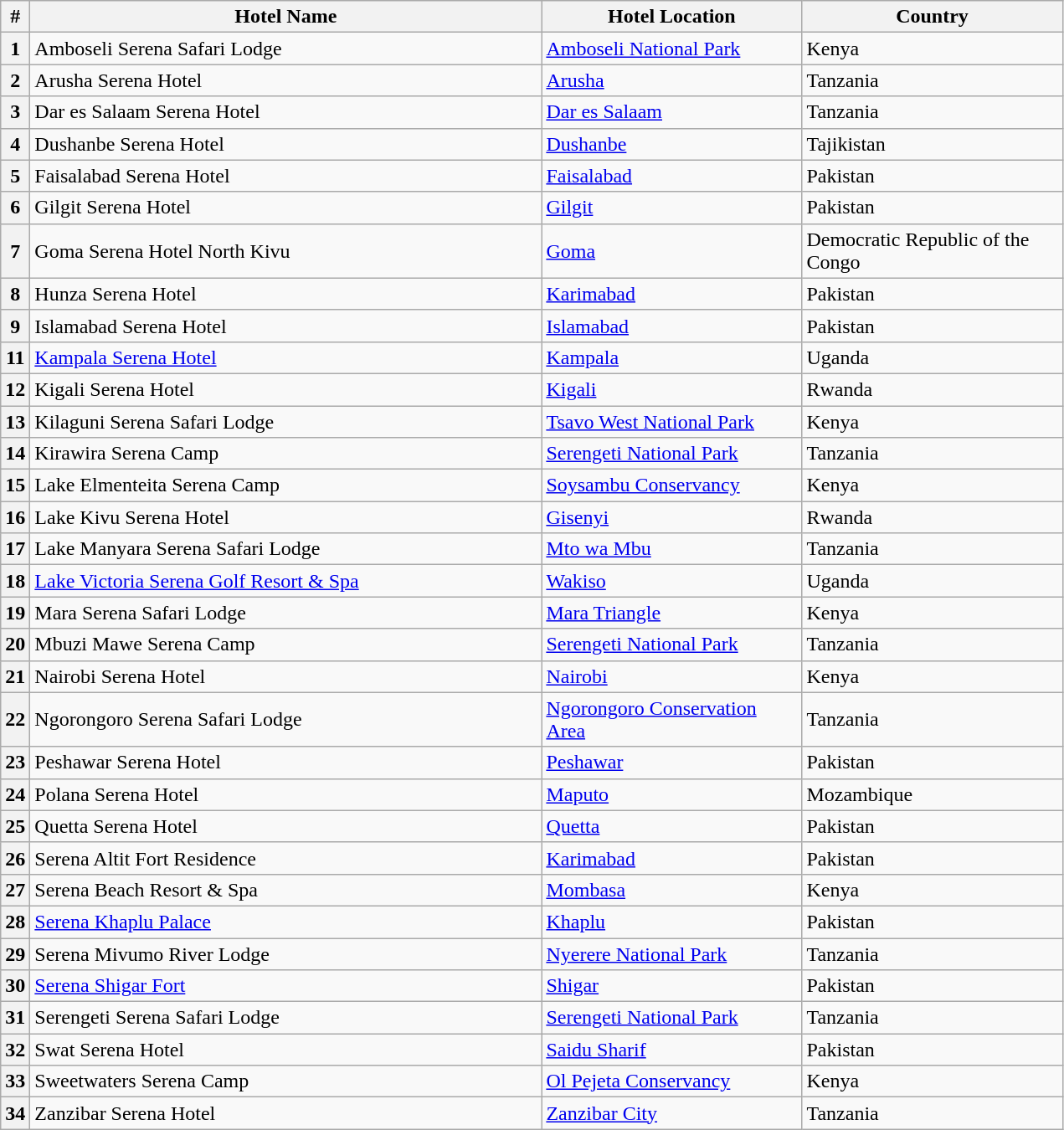<table class="wikitable sortable">
<tr>
<th style="width:5px;">#</th>
<th style="width:400px;">Hotel Name</th>
<th style="width:200px;">Hotel Location</th>
<th style="width:200px;">Country</th>
</tr>
<tr>
<th>1</th>
<td>Amboseli Serena Safari Lodge</td>
<td><a href='#'>Amboseli National Park</a></td>
<td>Kenya</td>
</tr>
<tr>
<th>2</th>
<td>Arusha Serena Hotel</td>
<td><a href='#'>Arusha</a></td>
<td>Tanzania</td>
</tr>
<tr>
<th>3</th>
<td>Dar es Salaam Serena Hotel</td>
<td><a href='#'>Dar es Salaam</a></td>
<td>Tanzania</td>
</tr>
<tr>
<th>4</th>
<td>Dushanbe Serena Hotel</td>
<td><a href='#'>Dushanbe</a></td>
<td>Tajikistan</td>
</tr>
<tr>
<th>5</th>
<td>Faisalabad Serena Hotel</td>
<td><a href='#'>Faisalabad</a></td>
<td>Pakistan</td>
</tr>
<tr>
<th>6</th>
<td>Gilgit Serena Hotel</td>
<td><a href='#'>Gilgit</a></td>
<td>Pakistan</td>
</tr>
<tr>
<th>7</th>
<td>Goma Serena Hotel North Kivu</td>
<td><a href='#'>Goma</a></td>
<td>Democratic Republic of the Congo</td>
</tr>
<tr>
<th>8</th>
<td>Hunza Serena Hotel</td>
<td><a href='#'>Karimabad</a></td>
<td>Pakistan</td>
</tr>
<tr>
<th>9</th>
<td>Islamabad Serena Hotel</td>
<td><a href='#'>Islamabad</a></td>
<td>Pakistan</td>
</tr>
<tr>
<th>11</th>
<td><a href='#'>Kampala Serena Hotel</a></td>
<td><a href='#'>Kampala</a></td>
<td>Uganda</td>
</tr>
<tr>
<th>12</th>
<td>Kigali Serena Hotel</td>
<td><a href='#'>Kigali</a></td>
<td>Rwanda</td>
</tr>
<tr>
<th>13</th>
<td>Kilaguni Serena Safari Lodge</td>
<td><a href='#'>Tsavo West National Park</a></td>
<td>Kenya</td>
</tr>
<tr>
<th>14</th>
<td>Kirawira Serena Camp</td>
<td><a href='#'>Serengeti National Park</a></td>
<td>Tanzania</td>
</tr>
<tr>
<th>15</th>
<td>Lake Elmenteita Serena Camp</td>
<td><a href='#'>Soysambu Conservancy</a></td>
<td>Kenya</td>
</tr>
<tr>
<th>16</th>
<td>Lake Kivu Serena Hotel</td>
<td><a href='#'>Gisenyi</a></td>
<td>Rwanda</td>
</tr>
<tr>
<th>17</th>
<td>Lake Manyara Serena Safari Lodge</td>
<td><a href='#'>Mto wa Mbu</a></td>
<td>Tanzania</td>
</tr>
<tr>
<th>18</th>
<td><a href='#'>Lake Victoria Serena Golf Resort & Spa</a></td>
<td><a href='#'>Wakiso</a></td>
<td>Uganda</td>
</tr>
<tr>
<th>19</th>
<td>Mara Serena Safari Lodge</td>
<td><a href='#'>Mara Triangle</a></td>
<td>Kenya</td>
</tr>
<tr>
<th>20</th>
<td>Mbuzi Mawe Serena Camp</td>
<td><a href='#'>Serengeti National Park</a></td>
<td>Tanzania</td>
</tr>
<tr>
<th>21</th>
<td>Nairobi Serena Hotel</td>
<td><a href='#'>Nairobi</a></td>
<td>Kenya</td>
</tr>
<tr>
<th>22</th>
<td>Ngorongoro Serena Safari Lodge</td>
<td><a href='#'>Ngorongoro Conservation Area</a></td>
<td>Tanzania</td>
</tr>
<tr>
<th>23</th>
<td>Peshawar Serena Hotel</td>
<td><a href='#'>Peshawar</a></td>
<td>Pakistan</td>
</tr>
<tr>
<th>24</th>
<td>Polana Serena Hotel</td>
<td><a href='#'>Maputo</a></td>
<td>Mozambique</td>
</tr>
<tr>
<th>25</th>
<td>Quetta Serena Hotel</td>
<td><a href='#'>Quetta</a></td>
<td>Pakistan</td>
</tr>
<tr>
<th>26</th>
<td>Serena Altit Fort Residence</td>
<td><a href='#'>Karimabad</a></td>
<td>Pakistan</td>
</tr>
<tr>
<th>27</th>
<td>Serena Beach Resort & Spa</td>
<td><a href='#'>Mombasa</a></td>
<td>Kenya</td>
</tr>
<tr>
<th>28</th>
<td><a href='#'>Serena Khaplu Palace</a></td>
<td><a href='#'>Khaplu</a></td>
<td>Pakistan</td>
</tr>
<tr>
<th>29</th>
<td>Serena Mivumo River Lodge</td>
<td><a href='#'>Nyerere National Park</a></td>
<td>Tanzania</td>
</tr>
<tr>
<th>30</th>
<td><a href='#'>Serena Shigar Fort</a></td>
<td><a href='#'>Shigar</a></td>
<td>Pakistan</td>
</tr>
<tr>
<th>31</th>
<td>Serengeti Serena Safari Lodge</td>
<td><a href='#'>Serengeti National Park</a></td>
<td>Tanzania</td>
</tr>
<tr>
<th>32</th>
<td>Swat Serena Hotel</td>
<td><a href='#'>Saidu Sharif</a></td>
<td>Pakistan</td>
</tr>
<tr>
<th>33</th>
<td>Sweetwaters Serena Camp</td>
<td><a href='#'>Ol Pejeta Conservancy</a></td>
<td>Kenya</td>
</tr>
<tr>
<th>34</th>
<td>Zanzibar Serena Hotel</td>
<td><a href='#'>Zanzibar City</a></td>
<td>Tanzania</td>
</tr>
</table>
